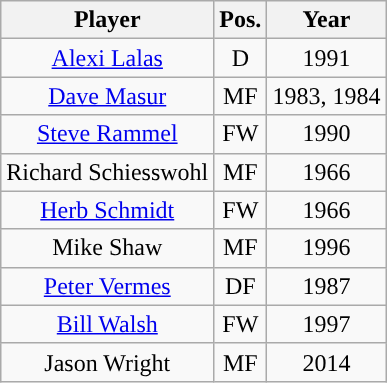<table class="wikitable" style="text-align:center">
<tr>
<th style="background:#">Player</th>
<th style="background:#">Pos.</th>
<th style="background:#">Year</th>
</tr>
<tr>
<td><a href='#'>Alexi Lalas</a></td>
<td>D</td>
<td>1991</td>
</tr>
<tr>
<td><a href='#'>Dave Masur</a></td>
<td>MF</td>
<td>1983, 1984</td>
</tr>
<tr>
<td><a href='#'>Steve Rammel</a></td>
<td>FW</td>
<td>1990</td>
</tr>
<tr>
<td>Richard Schiesswohl</td>
<td>MF</td>
<td>1966</td>
</tr>
<tr>
<td><a href='#'>Herb Schmidt</a></td>
<td>FW</td>
<td>1966</td>
</tr>
<tr>
<td>Mike Shaw</td>
<td>MF</td>
<td>1996</td>
</tr>
<tr>
<td><a href='#'>Peter Vermes</a></td>
<td>DF</td>
<td>1987</td>
</tr>
<tr>
<td><a href='#'>Bill Walsh</a></td>
<td>FW</td>
<td>1997</td>
</tr>
<tr>
<td>Jason Wright</td>
<td>MF</td>
<td>2014</td>
</tr>
</table>
